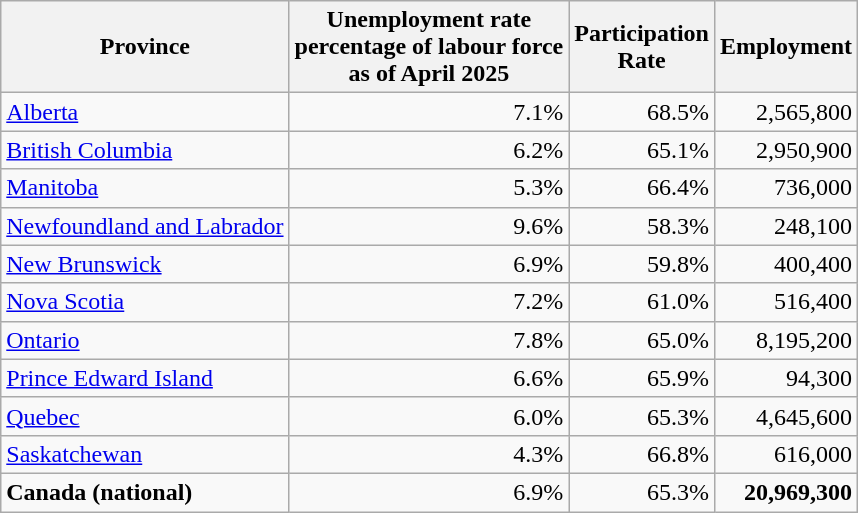<table class="sortable wikitable" style="text-align: right">
<tr>
<th>Province</th>
<th>Unemployment rate<br>percentage of labour force<br>as of April 2025</th>
<th>Participation<br>Rate</th>
<th>Employment</th>
</tr>
<tr>
<td style="text-align: left"><a href='#'>Alberta</a></td>
<td>7.1%</td>
<td>68.5%</td>
<td>2,565,800</td>
</tr>
<tr>
<td style="text-align: left"><a href='#'>British Columbia</a></td>
<td>6.2%</td>
<td>65.1%</td>
<td>2,950,900</td>
</tr>
<tr>
<td style="text-align: left"><a href='#'>Manitoba</a></td>
<td>5.3%</td>
<td>66.4%</td>
<td>736,000</td>
</tr>
<tr>
<td style="text-align: left"><a href='#'>Newfoundland and Labrador</a></td>
<td>9.6%</td>
<td>58.3%</td>
<td>248,100</td>
</tr>
<tr>
<td style="text-align: left"><a href='#'>New Brunswick</a></td>
<td>6.9%</td>
<td>59.8%</td>
<td>400,400</td>
</tr>
<tr>
<td style="text-align:left"><a href='#'>Nova Scotia</a></td>
<td>7.2%</td>
<td>61.0%</td>
<td>516,400</td>
</tr>
<tr>
<td style="text-align: left"><a href='#'>Ontario</a></td>
<td>7.8%</td>
<td>65.0%</td>
<td>8,195,200</td>
</tr>
<tr>
<td style="text-align: left"><a href='#'>Prince Edward Island</a></td>
<td>6.6%</td>
<td>65.9%</td>
<td>94,300</td>
</tr>
<tr>
<td style="text-align: left"><a href='#'>Quebec</a></td>
<td>6.0%</td>
<td>65.3%</td>
<td>4,645,600</td>
</tr>
<tr>
<td style="text-align: left"><a href='#'>Saskatchewan</a></td>
<td>4.3%</td>
<td>66.8%</td>
<td>616,000</td>
</tr>
<tr>
<td style="text-align: left" data-sort-value="ZZZZZZ"><strong>Canada (national)</strong></td>
<td>6.9%</td>
<td>65.3%</td>
<td><strong>20,969,300</strong></td>
</tr>
</table>
